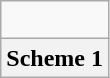<table class="wikitable">
<tr align="center">
<td><br></td>
</tr>
<tr align="center">
<th>Scheme 1</th>
</tr>
</table>
